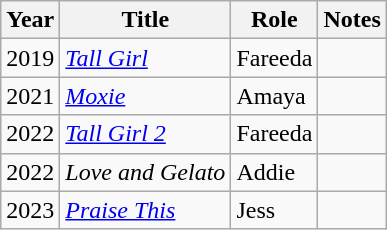<table class="wikitable sortable">
<tr>
<th>Year</th>
<th>Title</th>
<th>Role</th>
<th class="unsortable">Notes</th>
</tr>
<tr>
<td>2019</td>
<td><em><a href='#'>Tall Girl</a></em></td>
<td>Fareeda</td>
<td></td>
</tr>
<tr>
<td>2021</td>
<td><em><a href='#'>Moxie</a></em></td>
<td>Amaya</td>
<td></td>
</tr>
<tr>
<td>2022</td>
<td><em><a href='#'>Tall Girl 2</a></em></td>
<td>Fareeda</td>
<td></td>
</tr>
<tr>
<td>2022</td>
<td><em>Love and Gelato</em></td>
<td>Addie</td>
<td></td>
</tr>
<tr>
<td>2023</td>
<td><em><a href='#'>Praise This</a></em></td>
<td>Jess</td>
<td></td>
</tr>
</table>
